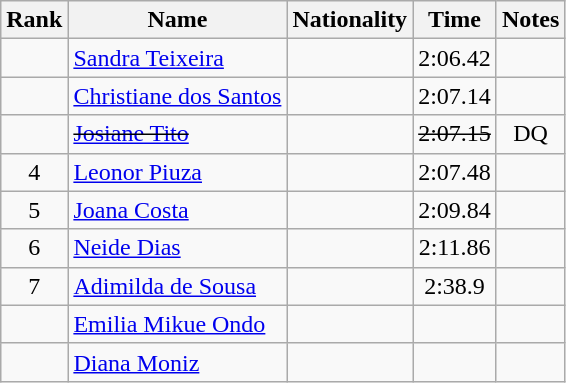<table class="wikitable sortable" style="text-align:center">
<tr>
<th>Rank</th>
<th>Name</th>
<th>Nationality</th>
<th>Time</th>
<th>Notes</th>
</tr>
<tr>
<td></td>
<td align=left><a href='#'>Sandra Teixeira</a></td>
<td align=left></td>
<td>2:06.42</td>
<td></td>
</tr>
<tr>
<td></td>
<td align=left><a href='#'>Christiane dos Santos</a></td>
<td align=left></td>
<td>2:07.14</td>
<td></td>
</tr>
<tr>
<td><s> </s></td>
<td align=left><s><a href='#'>Josiane Tito</a> </s></td>
<td align=left><s> </s></td>
<td><s>2:07.15 </s></td>
<td>DQ</td>
</tr>
<tr>
<td>4</td>
<td align=left><a href='#'>Leonor Piuza</a></td>
<td align=left></td>
<td>2:07.48</td>
<td></td>
</tr>
<tr>
<td>5</td>
<td align=left><a href='#'>Joana Costa</a></td>
<td align=left></td>
<td>2:09.84</td>
<td></td>
</tr>
<tr>
<td>6</td>
<td align=left><a href='#'>Neide Dias</a></td>
<td align=left></td>
<td>2:11.86</td>
<td></td>
</tr>
<tr>
<td>7</td>
<td align=left><a href='#'>Adimilda de Sousa</a></td>
<td align=left></td>
<td>2:38.9</td>
<td></td>
</tr>
<tr>
<td></td>
<td align=left><a href='#'>Emilia Mikue Ondo</a></td>
<td align=left></td>
<td></td>
<td></td>
</tr>
<tr>
<td></td>
<td align=left><a href='#'>Diana Moniz</a></td>
<td align=left></td>
<td></td>
<td></td>
</tr>
</table>
